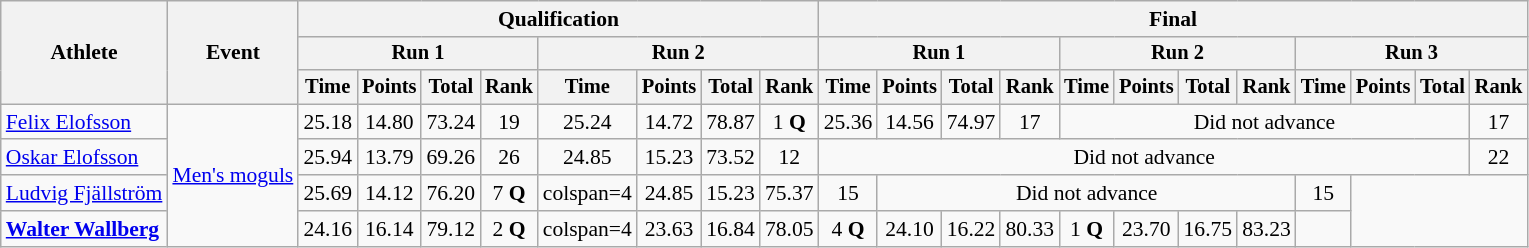<table class="wikitable" style="font-size:90%">
<tr>
<th rowspan=3>Athlete</th>
<th rowspan=3>Event</th>
<th colspan=8>Qualification</th>
<th colspan=12>Final</th>
</tr>
<tr style="font-size:95%">
<th colspan=4>Run 1</th>
<th colspan=4>Run 2</th>
<th colspan=4>Run 1</th>
<th colspan=4>Run 2</th>
<th colspan=4>Run 3</th>
</tr>
<tr style="font-size:95%">
<th>Time</th>
<th>Points</th>
<th>Total</th>
<th>Rank</th>
<th>Time</th>
<th>Points</th>
<th>Total</th>
<th>Rank</th>
<th>Time</th>
<th>Points</th>
<th>Total</th>
<th>Rank</th>
<th>Time</th>
<th>Points</th>
<th>Total</th>
<th>Rank</th>
<th>Time</th>
<th>Points</th>
<th>Total</th>
<th>Rank</th>
</tr>
<tr align=center>
<td align=left><a href='#'>Felix Elofsson</a></td>
<td align=left rowspan=4><a href='#'>Men's moguls</a></td>
<td>25.18</td>
<td>14.80</td>
<td>73.24</td>
<td>19</td>
<td>25.24</td>
<td>14.72</td>
<td>78.87</td>
<td>1 <strong>Q</strong></td>
<td>25.36</td>
<td>14.56</td>
<td>74.97</td>
<td>17</td>
<td colspan=7>Did not advance</td>
<td>17</td>
</tr>
<tr align=center>
<td align=left><a href='#'>Oskar Elofsson</a></td>
<td>25.94</td>
<td>13.79</td>
<td>69.26</td>
<td>26</td>
<td>24.85</td>
<td>15.23</td>
<td>73.52</td>
<td>12</td>
<td colspan=11>Did not advance</td>
<td>22</td>
</tr>
<tr align=center>
<td align=left><a href='#'>Ludvig Fjällström</a></td>
<td>25.69</td>
<td>14.12</td>
<td>76.20</td>
<td>7 <strong>Q</strong></td>
<td>colspan=4 </td>
<td>24.85</td>
<td>15.23</td>
<td>75.37</td>
<td>15</td>
<td colspan=7>Did not advance</td>
<td>15</td>
</tr>
<tr align=center>
<td align=left><strong><a href='#'>Walter Wallberg</a></strong></td>
<td>24.16</td>
<td>16.14</td>
<td>79.12</td>
<td>2 <strong>Q</strong></td>
<td>colspan=4 </td>
<td>23.63</td>
<td>16.84</td>
<td>78.05</td>
<td>4 <strong>Q</strong></td>
<td>24.10</td>
<td>16.22</td>
<td>80.33</td>
<td>1 <strong>Q</strong></td>
<td>23.70</td>
<td>16.75</td>
<td>83.23</td>
<td></td>
</tr>
</table>
